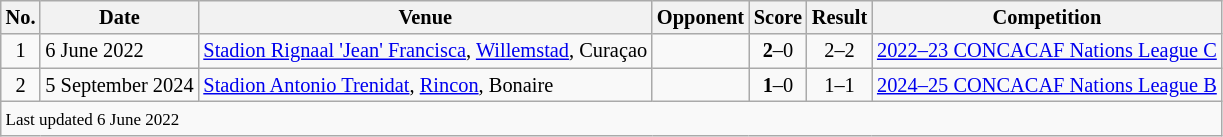<table class="wikitable" style="font-size:85%;">
<tr>
<th>No.</th>
<th>Date</th>
<th>Venue</th>
<th>Opponent</th>
<th>Score</th>
<th>Result</th>
<th>Competition</th>
</tr>
<tr>
<td align="center">1</td>
<td>6 June 2022</td>
<td><a href='#'>Stadion Rignaal 'Jean' Francisca</a>, <a href='#'>Willemstad</a>, Curaçao</td>
<td></td>
<td align=center><strong>2</strong>–0</td>
<td align=center>2–2</td>
<td><a href='#'>2022–23 CONCACAF Nations League C</a></td>
</tr>
<tr>
<td align="center">2</td>
<td>5 September 2024</td>
<td><a href='#'>Stadion Antonio Trenidat</a>, <a href='#'>Rincon</a>, Bonaire</td>
<td></td>
<td align=center><strong>1</strong>–0</td>
<td align=center>1–1</td>
<td><a href='#'>2024–25 CONCACAF Nations League B</a></td>
</tr>
<tr>
<td colspan="7"><small>Last updated 6 June 2022</small></td>
</tr>
</table>
